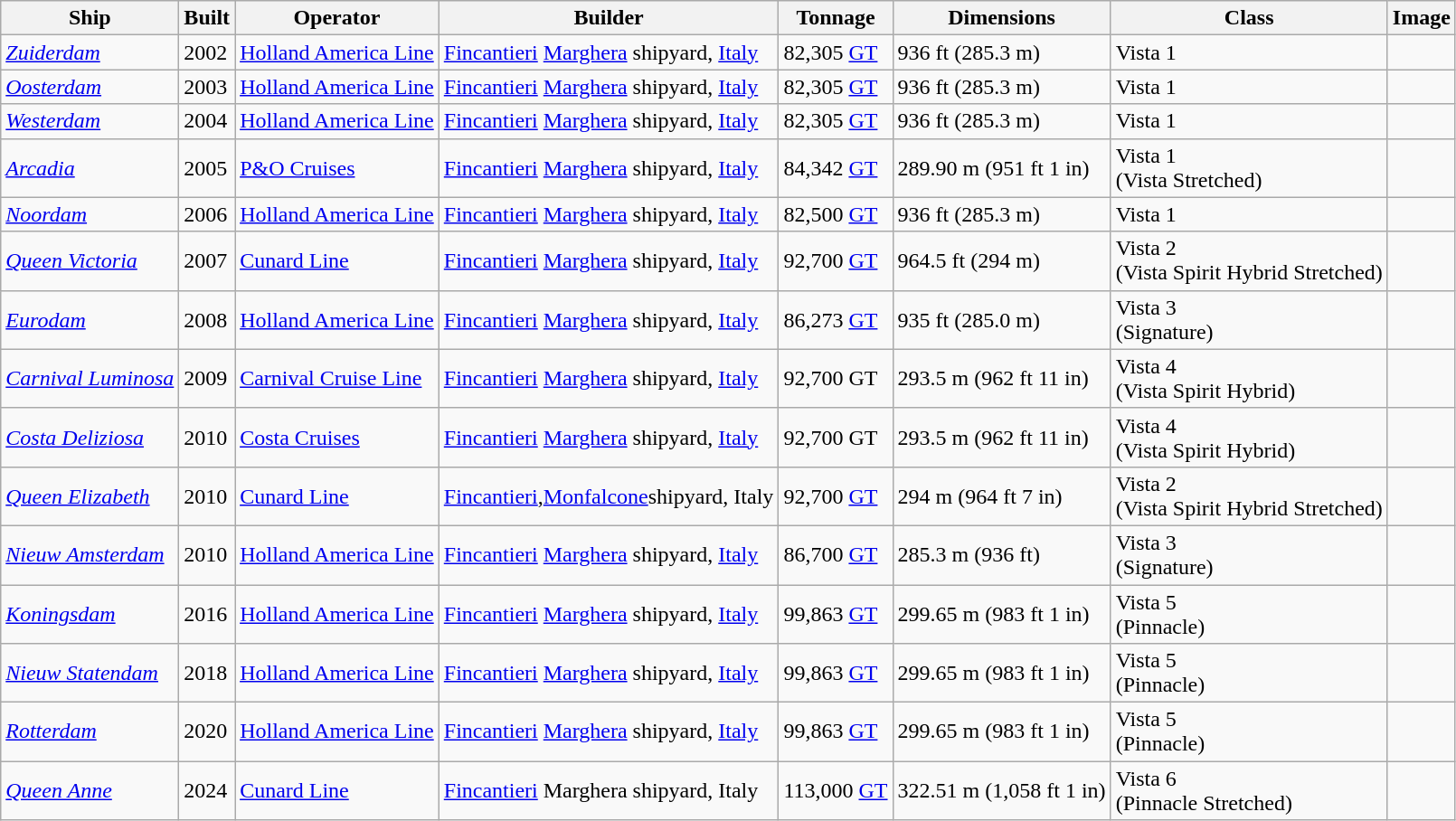<table class="wikitable">
<tr>
<th>Ship</th>
<th>Built</th>
<th>Operator</th>
<th>Builder</th>
<th>Tonnage</th>
<th>Dimensions</th>
<th>Class</th>
<th>Image</th>
</tr>
<tr>
<td><em><a href='#'>Zuiderdam</a></em></td>
<td>2002</td>
<td><a href='#'>Holland America Line</a></td>
<td><a href='#'>Fincantieri</a> <a href='#'>Marghera</a> shipyard, <a href='#'>Italy</a></td>
<td>82,305 <a href='#'>GT</a></td>
<td>936 ft (285.3 m)</td>
<td>Vista 1</td>
<td></td>
</tr>
<tr>
<td><em><a href='#'>Oosterdam</a></em></td>
<td>2003</td>
<td><a href='#'>Holland America Line</a></td>
<td><a href='#'>Fincantieri</a> <a href='#'>Marghera</a> shipyard, <a href='#'>Italy</a></td>
<td>82,305 <a href='#'>GT</a></td>
<td>936 ft (285.3 m)</td>
<td>Vista 1</td>
<td></td>
</tr>
<tr>
<td><em><a href='#'>Westerdam</a></em></td>
<td>2004</td>
<td><a href='#'>Holland America Line</a></td>
<td><a href='#'>Fincantieri</a> <a href='#'>Marghera</a> shipyard, <a href='#'>Italy</a></td>
<td>82,305 <a href='#'>GT</a></td>
<td>936 ft (285.3 m)</td>
<td>Vista 1</td>
<td></td>
</tr>
<tr>
<td><em><a href='#'>Arcadia</a></em></td>
<td>2005</td>
<td><a href='#'>P&O Cruises</a></td>
<td><a href='#'>Fincantieri</a> <a href='#'>Marghera</a> shipyard, <a href='#'>Italy</a></td>
<td>84,342 <a href='#'>GT</a></td>
<td>289.90 m (951 ft 1 in)</td>
<td>Vista 1<br>(Vista Stretched)</td>
<td></td>
</tr>
<tr>
<td><em><a href='#'>Noordam</a></em></td>
<td>2006</td>
<td><a href='#'>Holland America Line</a></td>
<td><a href='#'>Fincantieri</a> <a href='#'>Marghera</a> shipyard, <a href='#'>Italy</a></td>
<td>82,500 <a href='#'>GT</a></td>
<td>936 ft (285.3 m)</td>
<td>Vista 1</td>
<td></td>
</tr>
<tr>
<td><a href='#'><em>Queen Victoria</em></a></td>
<td>2007</td>
<td><a href='#'>Cunard Line</a></td>
<td><a href='#'>Fincantieri</a> <a href='#'>Marghera</a> shipyard, <a href='#'>Italy</a></td>
<td>92,700 <a href='#'>GT</a></td>
<td>964.5 ft (294 m)</td>
<td>Vista 2<br>(Vista Spirit Hybrid Stretched)</td>
<td></td>
</tr>
<tr>
<td><em><a href='#'>Eurodam</a></em></td>
<td>2008</td>
<td><a href='#'>Holland America Line</a></td>
<td><a href='#'>Fincantieri</a> <a href='#'>Marghera</a> shipyard, <a href='#'>Italy</a></td>
<td>86,273 <a href='#'>GT</a></td>
<td>935 ft (285.0 m)</td>
<td>Vista 3<br>(Signature)</td>
<td></td>
</tr>
<tr>
<td><a href='#'><em>Carnival Luminosa</em></a></td>
<td>2009</td>
<td><a href='#'>Carnival Cruise Line</a></td>
<td><a href='#'>Fincantieri</a> <a href='#'>Marghera</a> shipyard, <a href='#'>Italy</a></td>
<td>92,700 GT</td>
<td>293.5 m (962 ft 11 in)</td>
<td>Vista 4<br>(Vista Spirit Hybrid)</td>
<td></td>
</tr>
<tr>
<td><em><a href='#'>Costa Deliziosa</a></em></td>
<td>2010</td>
<td><a href='#'>Costa Cruises</a></td>
<td><a href='#'>Fincantieri</a> <a href='#'>Marghera</a> shipyard, <a href='#'>Italy</a></td>
<td>92,700 GT</td>
<td>293.5 m (962 ft 11 in)</td>
<td>Vista 4<br>(Vista Spirit Hybrid)</td>
<td></td>
</tr>
<tr>
<td><a href='#'><em>Queen Elizabeth</em></a></td>
<td>2010</td>
<td><a href='#'>Cunard Line</a></td>
<td><a href='#'>Fincantieri</a>,<a href='#'>Monfalcone</a>shipyard, Italy</td>
<td>92,700 <a href='#'>GT</a></td>
<td>294 m (964 ft 7 in)</td>
<td>Vista 2<br>(Vista Spirit Hybrid Stretched)</td>
<td></td>
</tr>
<tr>
<td><em><a href='#'>Nieuw Amsterdam</a></em></td>
<td>2010</td>
<td><a href='#'>Holland America Line</a></td>
<td><a href='#'>Fincantieri</a> <a href='#'>Marghera</a> shipyard, <a href='#'>Italy</a></td>
<td>86,700 <a href='#'>GT</a></td>
<td>285.3 m (936 ft)</td>
<td>Vista 3<br>(Signature)</td>
<td></td>
</tr>
<tr>
<td><em><a href='#'>Koningsdam</a></em></td>
<td>2016</td>
<td><a href='#'>Holland America Line</a></td>
<td><a href='#'>Fincantieri</a> <a href='#'>Marghera</a> shipyard, <a href='#'>Italy</a></td>
<td>99,863 <a href='#'>GT</a></td>
<td>299.65 m (983 ft 1 in)</td>
<td>Vista 5<br>(Pinnacle)</td>
<td></td>
</tr>
<tr>
<td><em><a href='#'>Nieuw Statendam</a></em></td>
<td>2018</td>
<td><a href='#'>Holland America Line</a></td>
<td><a href='#'>Fincantieri</a> <a href='#'>Marghera</a> shipyard, <a href='#'>Italy</a></td>
<td>99,863 <a href='#'>GT</a></td>
<td>299.65 m (983 ft 1 in)</td>
<td>Vista 5<br>(Pinnacle)</td>
<td></td>
</tr>
<tr>
<td><em><a href='#'>Rotterdam</a></em></td>
<td>2020</td>
<td><a href='#'>Holland America Line</a></td>
<td><a href='#'>Fincantieri</a> <a href='#'>Marghera</a> shipyard, <a href='#'>Italy</a></td>
<td>99,863 <a href='#'>GT</a></td>
<td>299.65 m (983 ft 1 in)</td>
<td>Vista 5<br>(Pinnacle)</td>
<td></td>
</tr>
<tr>
<td><em><a href='#'>Queen Anne</a></em></td>
<td>2024</td>
<td><a href='#'>Cunard Line</a></td>
<td><a href='#'>Fincantieri</a> Marghera shipyard, Italy</td>
<td>113,000 <a href='#'>GT</a></td>
<td>322.51 m (1,058 ft 1 in)</td>
<td>Vista 6<br>(Pinnacle Stretched)</td>
<td></td>
</tr>
</table>
